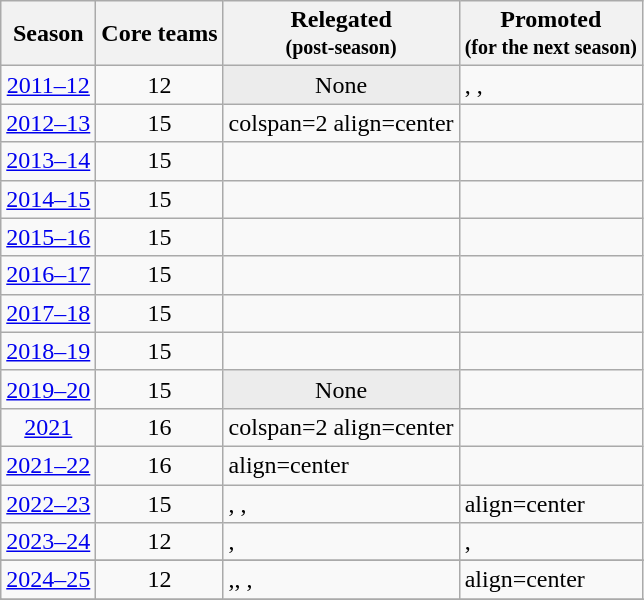<table class = "wikitable sortable">
<tr>
<th>Season</th>
<th>Core teams</th>
<th>Relegated<br><small>(post-season)</small></th>
<th>Promoted<br><small>(for the next season)</small></th>
</tr>
<tr>
<td align=center><a href='#'>2011–12</a></td>
<td align=center>12</td>
<td style="background:#ececec;" align=center>None</td>
<td>, , </td>
</tr>
<tr>
<td align=center><a href='#'>2012–13</a></td>
<td align=center>15</td>
<td>colspan=2 align=center </td>
</tr>
<tr>
<td align=center><a href='#'>2013–14</a></td>
<td align=center>15</td>
<td></td>
<td></td>
</tr>
<tr>
<td align=center><a href='#'>2014–15</a></td>
<td align=center>15</td>
<td></td>
<td></td>
</tr>
<tr>
<td align=center><a href='#'>2015–16</a></td>
<td align=center>15</td>
<td></td>
<td></td>
</tr>
<tr>
<td align=center><a href='#'>2016–17</a></td>
<td align=center>15</td>
<td></td>
<td></td>
</tr>
<tr>
<td align=center><a href='#'>2017–18</a></td>
<td align=center>15</td>
<td></td>
<td></td>
</tr>
<tr>
<td align=center><a href='#'>2018–19</a></td>
<td align=center>15</td>
<td></td>
<td></td>
</tr>
<tr>
<td align=center><a href='#'>2019–20</a></td>
<td align=center>15</td>
<td style="background:#ececec;" align=center>None</td>
<td></td>
</tr>
<tr>
<td align=center><a href='#'>2021</a></td>
<td align=center>16</td>
<td>colspan=2 align=center</td>
</tr>
<tr>
<td align=center><a href='#'>2021–22</a></td>
<td align=center>16</td>
<td>align=center </td>
<td></td>
</tr>
<tr>
<td align=center><a href='#'>2022–23</a></td>
<td align=center>15</td>
<td>, , </td>
<td>align=center </td>
</tr>
<tr>
<td align=center><a href='#'>2023–24</a></td>
<td align=center>12</td>
<td>, </td>
<td>, </td>
</tr>
<tr>
</tr>
<tr>
</tr>
<tr>
<td align=center><a href='#'>2024–25</a></td>
<td align=center>12</td>
<td>,, ,</td>
<td>align=center </td>
</tr>
<tr>
</tr>
<tr>
</tr>
<tr>
</tr>
</table>
